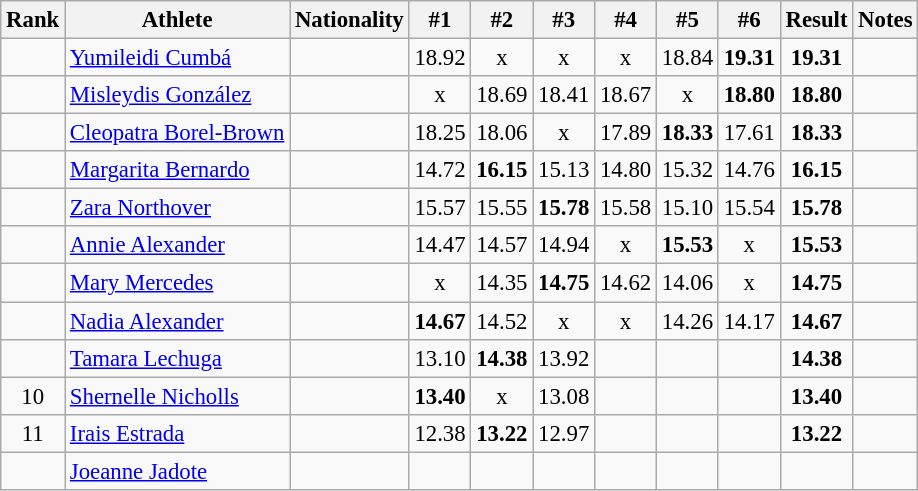<table class="wikitable sortable" style="text-align:center;font-size:95%">
<tr>
<th>Rank</th>
<th>Athlete</th>
<th>Nationality</th>
<th>#1</th>
<th>#2</th>
<th>#3</th>
<th>#4</th>
<th>#5</th>
<th>#6</th>
<th>Result</th>
<th>Notes</th>
</tr>
<tr>
<td></td>
<td align="left"><a href='#'>Yumileidi Cumbá</a></td>
<td align=left></td>
<td>18.92</td>
<td>x</td>
<td>x</td>
<td>x</td>
<td>18.84</td>
<td><strong>19.31</strong></td>
<td><strong>19.31</strong></td>
<td></td>
</tr>
<tr>
<td></td>
<td align="left"><a href='#'>Misleydis González</a></td>
<td align=left></td>
<td>x</td>
<td>18.69</td>
<td>18.41</td>
<td>18.67</td>
<td>x</td>
<td><strong>18.80</strong></td>
<td><strong>18.80</strong></td>
<td></td>
</tr>
<tr>
<td></td>
<td align="left"><a href='#'>Cleopatra Borel-Brown</a></td>
<td align=left></td>
<td>18.25</td>
<td>18.06</td>
<td>x</td>
<td>17.89</td>
<td><strong>18.33</strong></td>
<td>17.61</td>
<td><strong>18.33</strong></td>
<td></td>
</tr>
<tr>
<td></td>
<td align="left"><a href='#'>Margarita Bernardo</a></td>
<td align=left></td>
<td>14.72</td>
<td><strong>16.15</strong></td>
<td>15.13</td>
<td>14.80</td>
<td>15.32</td>
<td>14.76</td>
<td><strong>16.15</strong></td>
<td></td>
</tr>
<tr>
<td></td>
<td align="left"><a href='#'>Zara Northover</a></td>
<td align=left></td>
<td>15.57</td>
<td>15.55</td>
<td><strong>15.78</strong></td>
<td>15.58</td>
<td>15.10</td>
<td>15.54</td>
<td><strong>15.78</strong></td>
<td></td>
</tr>
<tr>
<td></td>
<td align="left"><a href='#'>Annie Alexander</a></td>
<td align=left></td>
<td>14.47</td>
<td>14.57</td>
<td>14.94</td>
<td>x</td>
<td><strong>15.53</strong></td>
<td>x</td>
<td><strong>15.53</strong></td>
<td></td>
</tr>
<tr>
<td></td>
<td align="left"><a href='#'>Mary Mercedes</a></td>
<td align=left></td>
<td>x</td>
<td>14.35</td>
<td><strong>14.75</strong></td>
<td>14.62</td>
<td>14.06</td>
<td>x</td>
<td><strong>14.75</strong></td>
<td></td>
</tr>
<tr>
<td></td>
<td align="left"><a href='#'>Nadia Alexander</a></td>
<td align=left></td>
<td><strong>14.67</strong></td>
<td>14.52</td>
<td>x</td>
<td>x</td>
<td>14.26</td>
<td>14.17</td>
<td><strong>14.67</strong></td>
<td></td>
</tr>
<tr>
<td></td>
<td align="left"><a href='#'>Tamara Lechuga</a></td>
<td align=left></td>
<td>13.10</td>
<td><strong>14.38</strong></td>
<td>13.92</td>
<td></td>
<td></td>
<td></td>
<td><strong>14.38</strong></td>
<td></td>
</tr>
<tr>
<td>10</td>
<td align="left"><a href='#'>Shernelle Nicholls</a></td>
<td align=left></td>
<td><strong>13.40</strong></td>
<td>x</td>
<td>13.08</td>
<td></td>
<td></td>
<td></td>
<td><strong>13.40</strong></td>
<td></td>
</tr>
<tr>
<td>11</td>
<td align="left"><a href='#'>Irais Estrada</a></td>
<td align=left></td>
<td>12.38</td>
<td><strong>13.22</strong></td>
<td>12.97</td>
<td></td>
<td></td>
<td></td>
<td><strong>13.22</strong></td>
<td></td>
</tr>
<tr>
<td></td>
<td align="left"><a href='#'>Joeanne Jadote</a></td>
<td align=left></td>
<td></td>
<td></td>
<td></td>
<td></td>
<td></td>
<td></td>
<td><strong></strong></td>
<td></td>
</tr>
</table>
